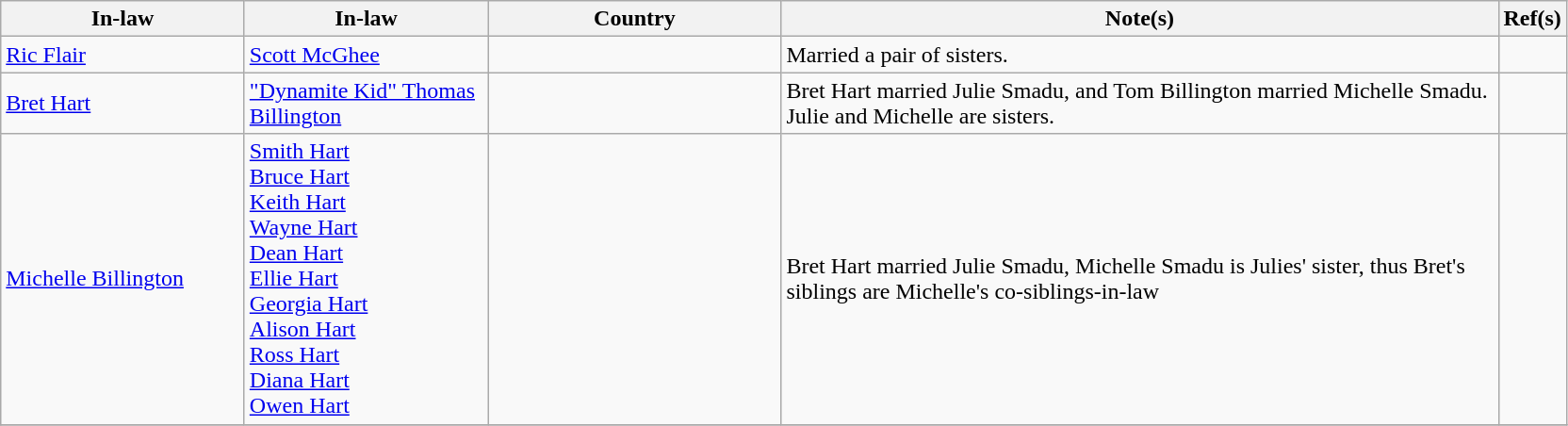<table class="wikitable sortable">
<tr>
<th style="width:165px;">In-law</th>
<th style="width:165px;">In-law</th>
<th style="width:200px;">Country</th>
<th style="width:500px;">Note(s)</th>
<th style="width:*;">Ref(s)</th>
</tr>
<tr>
<td><a href='#'>Ric Flair</a></td>
<td><a href='#'>Scott McGhee</a></td>
<td></td>
<td>Married a pair of sisters.</td>
<td></td>
</tr>
<tr>
<td><a href='#'>Bret Hart</a></td>
<td><a href='#'>"Dynamite Kid" Thomas Billington</a></td>
<td> </td>
<td>Bret Hart married Julie Smadu, and Tom Billington married Michelle Smadu. Julie and Michelle are sisters.</td>
<td></td>
</tr>
<tr>
<td><a href='#'>Michelle Billington</a></td>
<td><a href='#'>Smith Hart</a><br><a href='#'>Bruce Hart</a><br><a href='#'>Keith Hart</a><br><a href='#'>Wayne Hart</a><br><a href='#'>Dean Hart</a><br><a href='#'>Ellie Hart</a><br><a href='#'>Georgia Hart</a><br><a href='#'>Alison Hart</a><br><a href='#'>Ross Hart</a><br><a href='#'>Diana Hart</a><br><a href='#'>Owen Hart</a></td>
<td></td>
<td>Bret Hart married Julie Smadu, Michelle Smadu is Julies' sister, thus Bret's siblings are Michelle's co-siblings-in-law</td>
<td></td>
</tr>
<tr>
</tr>
</table>
